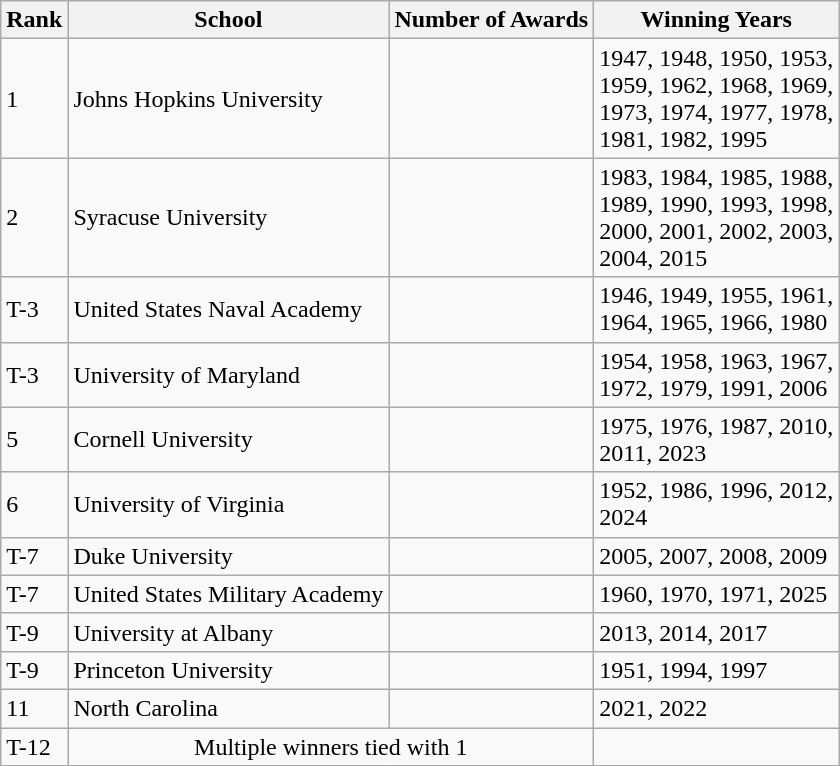<table class="wikitable">
<tr>
<th>Rank</th>
<th>School</th>
<th>Number of Awards</th>
<th>Winning Years</th>
</tr>
<tr>
<td>1</td>
<td>Johns Hopkins University</td>
<td></td>
<td>1947, 1948, 1950, 1953,<br> 1959, 1962, 1968, 1969,<br> 1973, 1974, 1977, 1978,<br>1981, 1982, 1995</td>
</tr>
<tr>
<td>2</td>
<td>Syracuse University</td>
<td></td>
<td>1983, 1984, 1985, 1988, <br>1989, 1990, 1993, 1998,<br> 2000, 2001, 2002, 2003,<br> 2004, 2015</td>
</tr>
<tr>
<td>T-3</td>
<td>United States Naval Academy</td>
<td></td>
<td>1946, 1949, 1955, 1961,<br> 1964, 1965, 1966, 1980</td>
</tr>
<tr>
<td>T-3</td>
<td>University of Maryland</td>
<td></td>
<td>1954, 1958, 1963, 1967, <br>1972, 1979, 1991, 2006</td>
</tr>
<tr>
<td>5</td>
<td>Cornell University</td>
<td></td>
<td>1975, 1976, 1987, 2010, <br>2011, 2023</td>
</tr>
<tr>
<td>6</td>
<td>University of Virginia</td>
<td></td>
<td>1952, 1986, 1996, 2012, <br>2024</td>
</tr>
<tr>
<td>T-7</td>
<td>Duke University</td>
<td></td>
<td>2005, 2007, 2008, 2009</td>
</tr>
<tr>
<td>T-7</td>
<td>United States Military Academy</td>
<td></td>
<td>1960, 1970, 1971, 2025</td>
</tr>
<tr>
<td>T-9</td>
<td>University at Albany</td>
<td></td>
<td>2013, 2014, 2017</td>
</tr>
<tr>
<td>T-9</td>
<td>Princeton University</td>
<td></td>
<td>1951, 1994, 1997</td>
</tr>
<tr>
<td>11</td>
<td>North Carolina</td>
<td></td>
<td>2021, 2022</td>
</tr>
<tr>
<td>T-12</td>
<td colspan="2" style="text-align:center;">Multiple winners tied with 1</td>
<td> </td>
</tr>
</table>
